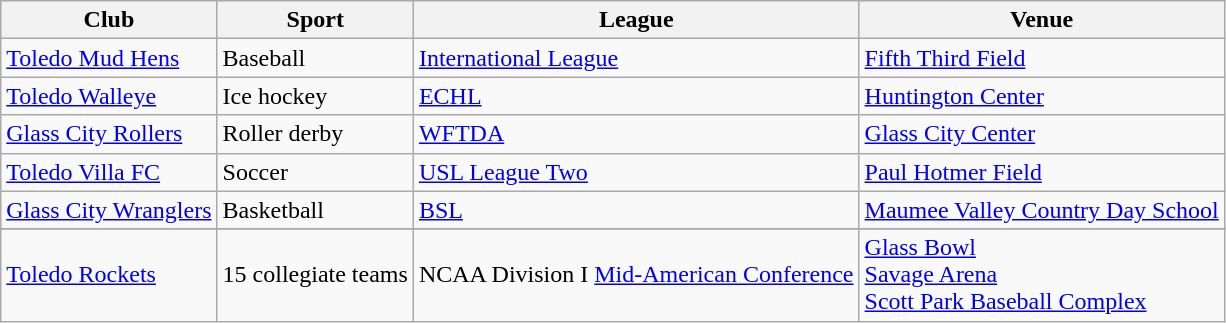<table class="wikitable sortable" border="1">
<tr ">
<th>Club</th>
<th>Sport</th>
<th>League</th>
<th>Venue</th>
</tr>
<tr>
<td><a href='#'>Toledo Mud Hens</a></td>
<td>Baseball</td>
<td><a href='#'>International League</a></td>
<td><a href='#'>Fifth Third Field</a></td>
</tr>
<tr>
<td><a href='#'>Toledo Walleye</a></td>
<td>Ice hockey</td>
<td><a href='#'>ECHL</a></td>
<td><a href='#'>Huntington Center</a></td>
</tr>
<tr>
<td><a href='#'>Glass City Rollers</a></td>
<td>Roller derby</td>
<td><a href='#'>WFTDA</a></td>
<td><a href='#'>Glass City Center</a></td>
</tr>
<tr>
<td><a href='#'>Toledo Villa FC</a></td>
<td>Soccer</td>
<td><a href='#'>USL League Two</a></td>
<td><a href='#'>Paul Hotmer Field</a></td>
</tr>
<tr>
<td><a href='#'>Glass City Wranglers</a></td>
<td>Basketball</td>
<td><a href='#'>BSL</a></td>
<td><a href='#'>Maumee Valley Country Day School</a></td>
</tr>
<tr>
</tr>
<tr>
<td><a href='#'>Toledo Rockets</a></td>
<td>15 collegiate teams</td>
<td>NCAA Division I <a href='#'>Mid-American Conference</a></td>
<td><a href='#'>Glass Bowl</a><br><a href='#'>Savage Arena</a><br><a href='#'>Scott Park Baseball Complex</a></td>
</tr>
</table>
